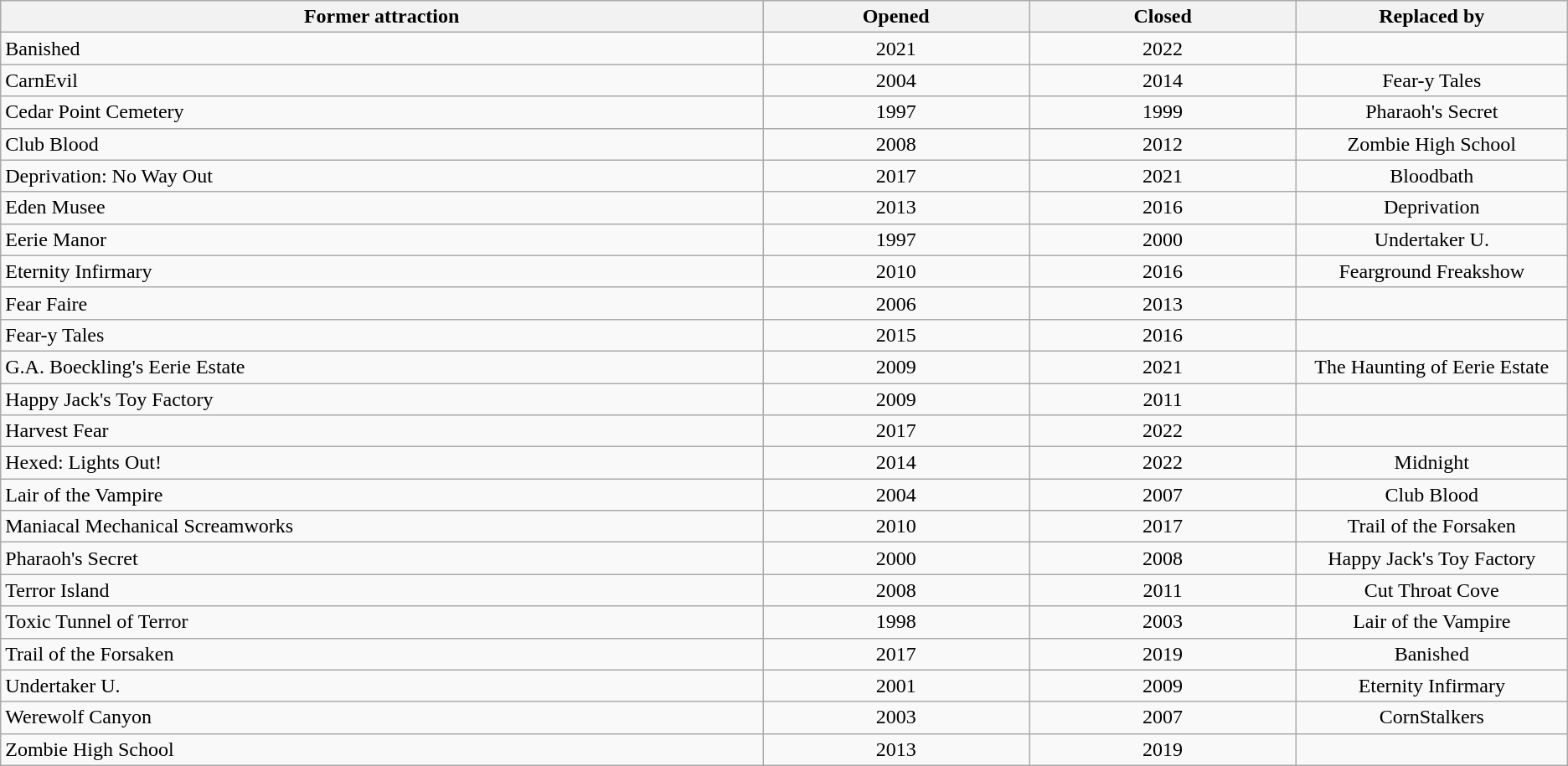<table class="wikitable sortable">
<tr>
<th style="width:20%;">Former attraction</th>
<th style="width:7%;">Opened</th>
<th style="width:7%;">Closed</th>
<th style="width:7%;">Replaced by</th>
</tr>
<tr>
<td>Banished</td>
<td style="text-align:center">2021</td>
<td style="text-align:center">2022</td>
<td></td>
</tr>
<tr>
<td>CarnEvil</td>
<td style="text-align:center">2004</td>
<td style="text-align:center">2014</td>
<td style="text-align:center">Fear-y Tales</td>
</tr>
<tr>
<td>Cedar Point Cemetery</td>
<td style="text-align:center">1997</td>
<td style="text-align:center">1999</td>
<td style="text-align:center">Pharaoh's Secret</td>
</tr>
<tr>
<td>Club Blood</td>
<td style="text-align:center">2008</td>
<td style="text-align:center">2012</td>
<td style="text-align:center">Zombie High School</td>
</tr>
<tr>
<td>Deprivation: No Way Out</td>
<td style="text-align:center">2017</td>
<td style="text-align:center">2021</td>
<td style="text-align:center">Bloodbath</td>
</tr>
<tr>
<td>Eden Musee</td>
<td style="text-align:center">2013</td>
<td style="text-align:center">2016</td>
<td style="text-align:center">Deprivation</td>
</tr>
<tr>
<td>Eerie Manor</td>
<td style="text-align:center">1997</td>
<td style="text-align:center">2000</td>
<td style="text-align:center">Undertaker U.</td>
</tr>
<tr>
<td>Eternity Infirmary</td>
<td style="text-align:center">2010</td>
<td style="text-align:center">2016</td>
<td style="text-align:center">Fearground Freakshow</td>
</tr>
<tr>
<td>Fear Faire</td>
<td style="text-align:center">2006</td>
<td style="text-align:center">2013</td>
<td></td>
</tr>
<tr>
<td>Fear-y Tales</td>
<td style="text-align:center">2015</td>
<td style="text-align:center">2016</td>
<td></td>
</tr>
<tr>
<td>G.A. Boeckling's Eerie Estate</td>
<td style="text-align:center">2009</td>
<td style="text-align:center">2021</td>
<td style="text-align:center">The Haunting of Eerie Estate</td>
</tr>
<tr>
<td>Happy Jack's Toy Factory</td>
<td style="text-align:center">2009</td>
<td style="text-align:center">2011</td>
<td></td>
</tr>
<tr>
<td>Harvest Fear</td>
<td style="text-align:center">2017</td>
<td style="text-align:center">2022</td>
<td></td>
</tr>
<tr>
<td>Hexed: Lights Out!</td>
<td style="text-align:center">2014</td>
<td style="text-align:center">2022</td>
<td style="text-align:center">Midnight</td>
</tr>
<tr>
<td>Lair of the Vampire</td>
<td style="text-align:center">2004</td>
<td style="text-align:center">2007</td>
<td style="text-align:center">Club Blood</td>
</tr>
<tr>
<td>Maniacal Mechanical Screamworks</td>
<td style="text-align:center">2010</td>
<td style="text-align:center">2017</td>
<td style="text-align:center">Trail of the Forsaken</td>
</tr>
<tr>
<td>Pharaoh's Secret</td>
<td style="text-align:center">2000</td>
<td style="text-align:center">2008</td>
<td style="text-align:center">Happy Jack's Toy Factory</td>
</tr>
<tr>
<td>Terror Island</td>
<td style="text-align:center">2008</td>
<td style="text-align:center">2011</td>
<td style="text-align:center">Cut Throat Cove</td>
</tr>
<tr>
<td>Toxic Tunnel of Terror</td>
<td style="text-align:center">1998</td>
<td style="text-align:center">2003</td>
<td style="text-align:center">Lair of the Vampire</td>
</tr>
<tr>
<td>Trail of the Forsaken</td>
<td style="text-align:center">2017</td>
<td style="text-align:center">2019</td>
<td style="text-align:center">Banished</td>
</tr>
<tr>
<td>Undertaker U.</td>
<td style="text-align:center">2001</td>
<td style="text-align:center">2009</td>
<td style="text-align:center">Eternity Infirmary</td>
</tr>
<tr>
<td>Werewolf Canyon</td>
<td style="text-align:center">2003</td>
<td style="text-align:center">2007</td>
<td style="text-align:center">CornStalkers</td>
</tr>
<tr>
<td>Zombie High School</td>
<td style="text-align:center">2013</td>
<td style="text-align:center">2019</td>
<td></td>
</tr>
</table>
